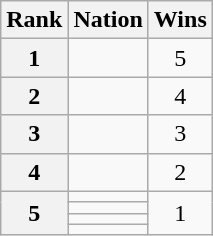<table class="wikitable" style="font-size: 100%;">
<tr>
<th>Rank</th>
<th>Nation</th>
<th>Wins</th>
</tr>
<tr>
<th>1</th>
<td></td>
<td align="center">5</td>
</tr>
<tr>
<th>2</th>
<td></td>
<td align="center">4</td>
</tr>
<tr>
<th>3</th>
<td></td>
<td align="center">3</td>
</tr>
<tr>
<th>4</th>
<td></td>
<td align="center">2</td>
</tr>
<tr>
<th rowspan="4">5</th>
<td></td>
<td rowspan="4" align="center">1</td>
</tr>
<tr>
<td></td>
</tr>
<tr>
<td></td>
</tr>
<tr>
<td></td>
</tr>
</table>
